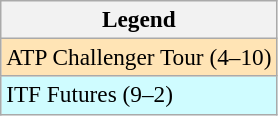<table class=wikitable style=font-size:97%>
<tr>
<th>Legend</th>
</tr>
<tr bgcolor=moccasin>
<td>ATP Challenger Tour (4–10)</td>
</tr>
<tr bgcolor=cffcff>
<td>ITF Futures (9–2)</td>
</tr>
</table>
